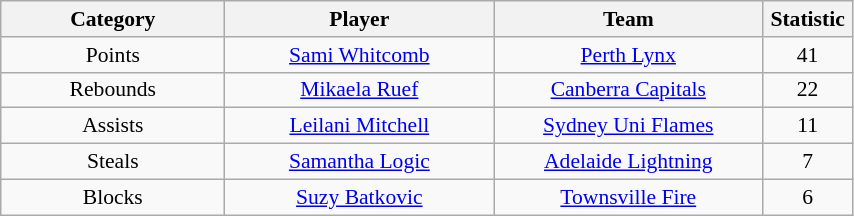<table class="wikitable" style="width: 45%; text-align:center; font-size:90%">
<tr>
<th width=25%>Category</th>
<th width=30%>Player</th>
<th width=30%>Team</th>
<th width=10%>Statistic</th>
</tr>
<tr>
<td>Points</td>
<td><a href='#'>Sami Whitcomb</a></td>
<td><a href='#'>Perth Lynx</a></td>
<td>41</td>
</tr>
<tr>
<td>Rebounds</td>
<td><a href='#'>Mikaela Ruef</a></td>
<td><a href='#'>Canberra Capitals</a></td>
<td>22</td>
</tr>
<tr>
<td>Assists</td>
<td><a href='#'>Leilani Mitchell</a></td>
<td><a href='#'>Sydney Uni Flames</a></td>
<td>11</td>
</tr>
<tr>
<td>Steals</td>
<td><a href='#'>Samantha Logic</a></td>
<td><a href='#'>Adelaide Lightning</a></td>
<td>7</td>
</tr>
<tr>
<td>Blocks</td>
<td><a href='#'>Suzy Batkovic</a></td>
<td><a href='#'>Townsville Fire</a></td>
<td>6</td>
</tr>
</table>
